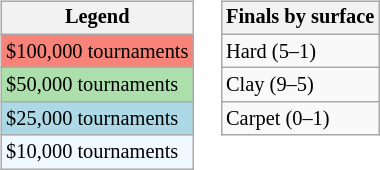<table>
<tr valign=top>
<td><br><table class=wikitable style="font-size:85%">
<tr>
<th>Legend</th>
</tr>
<tr style="background:#f88379;">
<td>$100,000 tournaments</td>
</tr>
<tr style="background:#addfad;">
<td>$50,000 tournaments</td>
</tr>
<tr style="background:lightblue;">
<td>$25,000 tournaments</td>
</tr>
<tr style="background:#f0f8ff;">
<td>$10,000 tournaments</td>
</tr>
</table>
</td>
<td><br><table class=wikitable style="font-size:85%">
<tr>
<th>Finals by surface</th>
</tr>
<tr>
<td>Hard (5–1)</td>
</tr>
<tr>
<td>Clay (9–5)</td>
</tr>
<tr>
<td>Carpet (0–1)</td>
</tr>
</table>
</td>
</tr>
</table>
